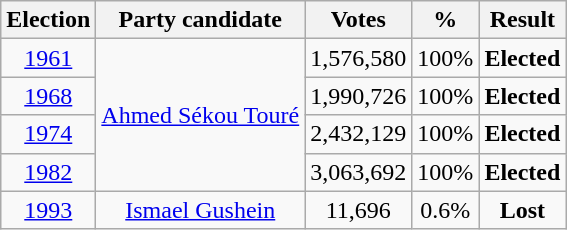<table class="wikitable" style="text-align:center">
<tr>
<th>Election</th>
<th>Party candidate</th>
<th>Votes</th>
<th>%</th>
<th>Result</th>
</tr>
<tr>
<td><a href='#'>1961</a></td>
<td rowspan=4><a href='#'>Ahmed Sékou Touré</a></td>
<td>1,576,580</td>
<td>100%</td>
<td><strong>Elected</strong> </td>
</tr>
<tr>
<td><a href='#'>1968</a></td>
<td>1,990,726</td>
<td>100%</td>
<td><strong>Elected</strong> </td>
</tr>
<tr>
<td><a href='#'>1974</a></td>
<td>2,432,129</td>
<td>100%</td>
<td><strong>Elected</strong> </td>
</tr>
<tr>
<td><a href='#'>1982</a></td>
<td>3,063,692</td>
<td>100%</td>
<td><strong>Elected</strong> </td>
</tr>
<tr>
<td><a href='#'>1993</a></td>
<td><a href='#'>Ismael Gushein</a></td>
<td>11,696</td>
<td>0.6%</td>
<td><strong>Lost</strong> </td>
</tr>
</table>
